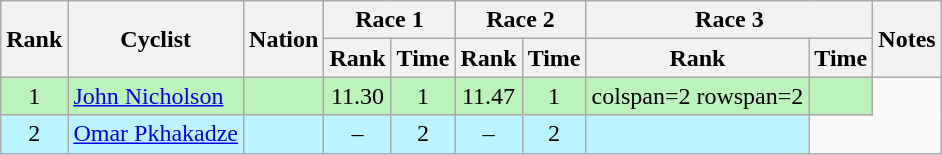<table class="wikitable sortable" style="text-align:center">
<tr>
<th rowspan=2>Rank</th>
<th rowspan=2>Cyclist</th>
<th rowspan=2>Nation</th>
<th colspan=2>Race 1</th>
<th colspan=2>Race 2</th>
<th colspan=2>Race 3</th>
<th rowspan=2>Notes</th>
</tr>
<tr>
<th>Rank</th>
<th>Time</th>
<th>Rank</th>
<th>Time</th>
<th>Rank</th>
<th>Time</th>
</tr>
<tr bgcolor=bbf3bb>
<td>1</td>
<td align=left data-sort-value="Nicholson, John"><a href='#'>John Nicholson</a></td>
<td align=left></td>
<td>11.30</td>
<td>1</td>
<td>11.47</td>
<td>1</td>
<td>colspan=2 rowspan=2 </td>
<td></td>
</tr>
<tr bgcolor=bbf3ff>
<td>2</td>
<td align=left data-sort-value="Pkhakadze, Omar"><a href='#'>Omar Pkhakadze</a></td>
<td align=left></td>
<td>–</td>
<td>2</td>
<td>–</td>
<td>2</td>
<td></td>
</tr>
</table>
